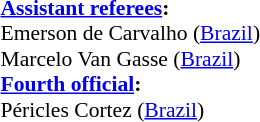<table width=50% style="font-size: 90%">
<tr>
<td><br><strong><a href='#'>Assistant referees</a>:</strong>
<br>Emerson de Carvalho (<a href='#'>Brazil</a>)
<br>Marcelo Van Gasse (<a href='#'>Brazil</a>)
<br><strong><a href='#'>Fourth official</a>:</strong>
<br>Péricles Cortez (<a href='#'>Brazil</a>)</td>
</tr>
</table>
